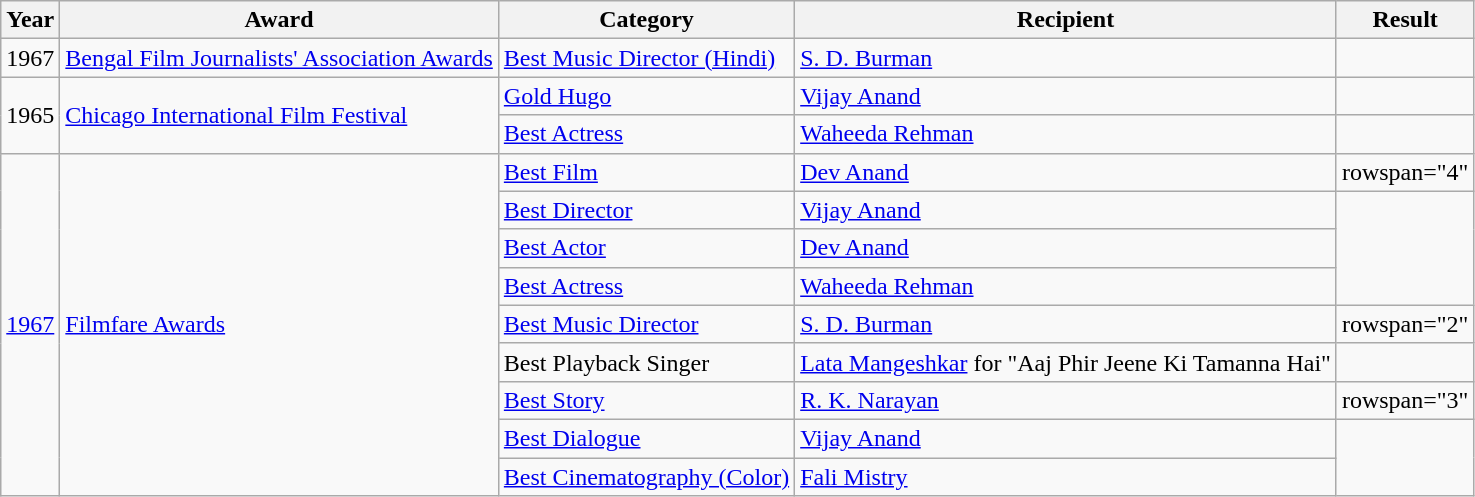<table class="wikitable">
<tr>
<th>Year</th>
<th>Award</th>
<th>Category</th>
<th>Recipient</th>
<th>Result</th>
</tr>
<tr>
<td>1967</td>
<td><a href='#'>Bengal Film Journalists' Association Awards</a></td>
<td><a href='#'>Best Music Director (Hindi)</a></td>
<td><a href='#'>S. D. Burman</a></td>
<td></td>
</tr>
<tr>
<td rowspan="2">1965</td>
<td rowspan="2"><a href='#'>Chicago International Film Festival</a></td>
<td><a href='#'>Gold Hugo</a></td>
<td><a href='#'>Vijay Anand</a></td>
<td></td>
</tr>
<tr>
<td><a href='#'>Best Actress</a></td>
<td><a href='#'>Waheeda Rehman</a></td>
<td></td>
</tr>
<tr>
<td rowspan="9"><a href='#'>1967</a></td>
<td rowspan="9"><a href='#'>Filmfare Awards</a></td>
<td><a href='#'>Best Film</a></td>
<td><a href='#'>Dev Anand</a></td>
<td>rowspan="4" </td>
</tr>
<tr>
<td><a href='#'>Best Director</a></td>
<td><a href='#'>Vijay Anand</a></td>
</tr>
<tr>
<td><a href='#'>Best Actor</a></td>
<td><a href='#'>Dev Anand</a></td>
</tr>
<tr>
<td><a href='#'>Best Actress</a></td>
<td><a href='#'>Waheeda Rehman</a></td>
</tr>
<tr>
<td><a href='#'>Best Music Director</a></td>
<td><a href='#'>S. D. Burman</a></td>
<td>rowspan="2" </td>
</tr>
<tr>
<td>Best Playback Singer</td>
<td><a href='#'>Lata Mangeshkar</a> for "Aaj Phir Jeene Ki Tamanna Hai"</td>
</tr>
<tr>
<td><a href='#'>Best Story</a></td>
<td><a href='#'>R. K. Narayan</a></td>
<td>rowspan="3"</td>
</tr>
<tr>
<td><a href='#'>Best Dialogue</a></td>
<td><a href='#'>Vijay Anand</a></td>
</tr>
<tr>
<td><a href='#'>Best Cinematography (Color)</a></td>
<td><a href='#'>Fali Mistry</a></td>
</tr>
</table>
